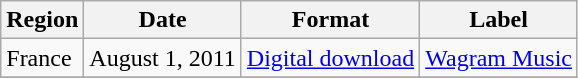<table class=wikitable>
<tr>
<th>Region</th>
<th>Date</th>
<th>Format</th>
<th>Label</th>
</tr>
<tr>
<td>France</td>
<td>August 1, 2011</td>
<td><a href='#'>Digital download</a></td>
<td><a href='#'>Wagram Music</a></td>
</tr>
<tr>
</tr>
</table>
